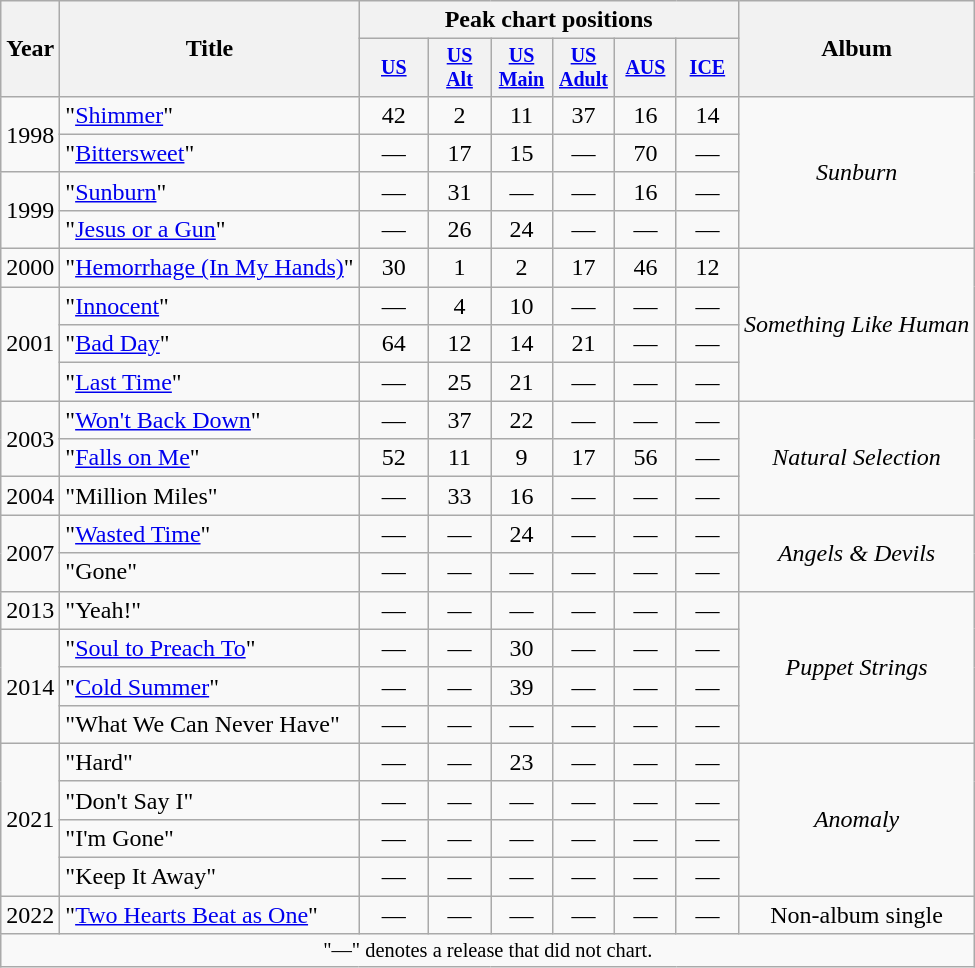<table class="wikitable">
<tr>
<th scope="col" rowspan="2">Year</th>
<th scope="col" rowspan="2">Title</th>
<th scope="col" colspan="6">Peak chart positions</th>
<th scope="col" rowspan="2">Album</th>
</tr>
<tr style="font-size:smaller;">
<th scope="col" width="40"><a href='#'>US</a><br></th>
<th scope="col" width="35"><a href='#'>US<br>Alt</a><br></th>
<th scope="col" width="35"><a href='#'>US<br>Main</a><br></th>
<th scope="col" width="35"><a href='#'>US<br>Adult</a><br></th>
<th scope="col" width="35"><a href='#'>AUS</a><br></th>
<th scope="col" width="35"><a href='#'>ICE</a><br></th>
</tr>
<tr>
<td rowspan="2">1998</td>
<td>"<a href='#'>Shimmer</a>"</td>
<td align="center">42</td>
<td align="center">2</td>
<td align="center">11</td>
<td align="center">37</td>
<td align="center">16</td>
<td align="center">14</td>
<td align="center" rowspan="4"><em>Sunburn</em></td>
</tr>
<tr>
<td>"<a href='#'>Bittersweet</a>"</td>
<td align="center">—</td>
<td align="center">17</td>
<td align="center">15</td>
<td align="center">—</td>
<td align="center">70</td>
<td align="center">—</td>
</tr>
<tr>
<td rowspan="2">1999</td>
<td>"<a href='#'>Sunburn</a>"</td>
<td align="center">—</td>
<td align="center">31</td>
<td align="center">—</td>
<td align="center">—</td>
<td align="center">16</td>
<td align="center">—</td>
</tr>
<tr>
<td>"<a href='#'>Jesus or a Gun</a>"</td>
<td align="center">—</td>
<td align="center">26</td>
<td align="center">24</td>
<td align="center">—</td>
<td align="center">—</td>
<td align="center">—</td>
</tr>
<tr>
<td>2000</td>
<td>"<a href='#'>Hemorrhage (In My Hands)</a>"</td>
<td align="center">30</td>
<td align="center">1</td>
<td align="center">2</td>
<td align="center">17</td>
<td align="center">46</td>
<td align="center">12</td>
<td align="center" rowspan="4"><em>Something Like Human</em></td>
</tr>
<tr>
<td rowspan="3">2001</td>
<td>"<a href='#'>Innocent</a>"</td>
<td align="center">—</td>
<td align="center">4</td>
<td align="center">10</td>
<td align="center">—</td>
<td align="center">—</td>
<td align="center">—</td>
</tr>
<tr>
<td>"<a href='#'>Bad Day</a>"</td>
<td align="center">64</td>
<td align="center">12</td>
<td align="center">14</td>
<td align="center">21</td>
<td align="center">—</td>
<td align="center">—</td>
</tr>
<tr>
<td>"<a href='#'>Last Time</a>"</td>
<td align="center">—</td>
<td align="center">25</td>
<td align="center">21</td>
<td align="center">—</td>
<td align="center">—</td>
<td align="center">—</td>
</tr>
<tr>
<td rowspan="2">2003</td>
<td>"<a href='#'>Won't Back Down</a>"</td>
<td align="center">—</td>
<td align="center">37</td>
<td align="center">22</td>
<td align="center">—</td>
<td align="center">—</td>
<td align="center">—</td>
<td align="center" rowspan="3"><em>Natural Selection</em></td>
</tr>
<tr>
<td>"<a href='#'>Falls on Me</a>"</td>
<td align="center">52</td>
<td align="center">11</td>
<td align="center">9</td>
<td align="center">17</td>
<td align="center">56</td>
<td align="center">—</td>
</tr>
<tr>
<td>2004</td>
<td>"Million Miles"</td>
<td align="center">—</td>
<td align="center">33</td>
<td align="center">16</td>
<td align="center">—</td>
<td align="center">—</td>
<td align="center">—</td>
</tr>
<tr>
<td rowspan="2">2007</td>
<td>"<a href='#'>Wasted Time</a>"</td>
<td align="center">—</td>
<td align="center">—</td>
<td align="center">24</td>
<td align="center">—</td>
<td align="center">—</td>
<td align="center">—</td>
<td align="center" rowspan="2"><em>Angels & Devils</em></td>
</tr>
<tr>
<td>"Gone"</td>
<td align="center">—</td>
<td align="center">—</td>
<td align="center">—</td>
<td align="center">—</td>
<td align="center">—</td>
<td align="center">—</td>
</tr>
<tr>
<td rowspan="1">2013</td>
<td>"Yeah!"</td>
<td align="center">—</td>
<td align="center">—</td>
<td align="center">—</td>
<td align="center">—</td>
<td align="center">—</td>
<td align="center">—</td>
<td align="center" rowspan="4"><em>Puppet Strings</em></td>
</tr>
<tr>
<td rowspan="3">2014</td>
<td>"<a href='#'>Soul to Preach To</a>"</td>
<td align="center">—</td>
<td align="center">—</td>
<td align="center">30</td>
<td align="center">—</td>
<td align="center">—</td>
<td align="center">—</td>
</tr>
<tr>
<td>"<a href='#'>Cold Summer</a>"</td>
<td align= center>—</td>
<td align= center>—</td>
<td align= center>39</td>
<td align= center>—</td>
<td align= center>—</td>
<td align="center">—</td>
</tr>
<tr>
<td>"What We Can Never Have"</td>
<td align= center>—</td>
<td align= center>—</td>
<td align= center>—</td>
<td align= center>—</td>
<td align= center>—</td>
<td align="center">—</td>
</tr>
<tr>
<td rowspan="4">2021</td>
<td>"Hard"</td>
<td align= center>—</td>
<td align= center>—</td>
<td align= center>23</td>
<td align= center>—</td>
<td align= center>—</td>
<td align="center">—</td>
<td align="center" rowspan="4"><em>Anomaly</em></td>
</tr>
<tr>
<td>"Don't Say I"</td>
<td align= center>—</td>
<td align= center>—</td>
<td align= center>—</td>
<td align= center>—</td>
<td align= center>—</td>
<td align="center">—</td>
</tr>
<tr>
<td>"I'm Gone"</td>
<td align= center>—</td>
<td align= center>—</td>
<td align= center>—</td>
<td align= center>—</td>
<td align= center>—</td>
<td align="center">—</td>
</tr>
<tr>
<td>"Keep It Away"</td>
<td align= center>—</td>
<td align= center>—</td>
<td align= center>—</td>
<td align= center>—</td>
<td align= center>—</td>
<td align="center">—</td>
</tr>
<tr>
<td>2022</td>
<td>"<a href='#'>Two Hearts Beat as One</a>"</td>
<td align= center>—</td>
<td align= center>—</td>
<td align= center>—</td>
<td align= center>—</td>
<td align= center>—</td>
<td align="center">—</td>
<td align="center">Non-album single</td>
</tr>
<tr>
<td align="center" colspan="12" style="font-size: 85%">"—" denotes a release that did not chart.</td>
</tr>
</table>
